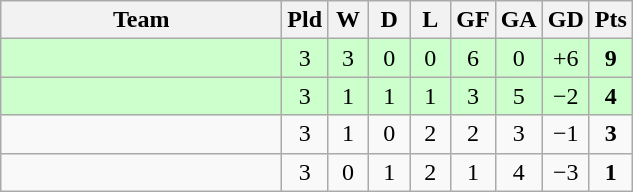<table class="wikitable" style="text-align:center;">
<tr>
<th width=180>Team</th>
<th width=20>Pld</th>
<th width=20>W</th>
<th width=20>D</th>
<th width=20>L</th>
<th width=20>GF</th>
<th width=20>GA</th>
<th width=20>GD</th>
<th width=20>Pts</th>
</tr>
<tr align=center style="background:#ccffcc;">
<td style="text-align:left;"></td>
<td>3</td>
<td>3</td>
<td>0</td>
<td>0</td>
<td>6</td>
<td>0</td>
<td>+6</td>
<td><strong>9</strong></td>
</tr>
<tr align=center style="background:#ccffcc;">
<td style="text-align:left;"></td>
<td>3</td>
<td>1</td>
<td>1</td>
<td>1</td>
<td>3</td>
<td>5</td>
<td>−2</td>
<td><strong>4</strong></td>
</tr>
<tr align=center>
<td style="text-align:left;"></td>
<td>3</td>
<td>1</td>
<td>0</td>
<td>2</td>
<td>2</td>
<td>3</td>
<td>−1</td>
<td><strong>3</strong></td>
</tr>
<tr align=center>
<td style="text-align:left;"></td>
<td>3</td>
<td>0</td>
<td>1</td>
<td>2</td>
<td>1</td>
<td>4</td>
<td>−3</td>
<td><strong>1</strong></td>
</tr>
</table>
